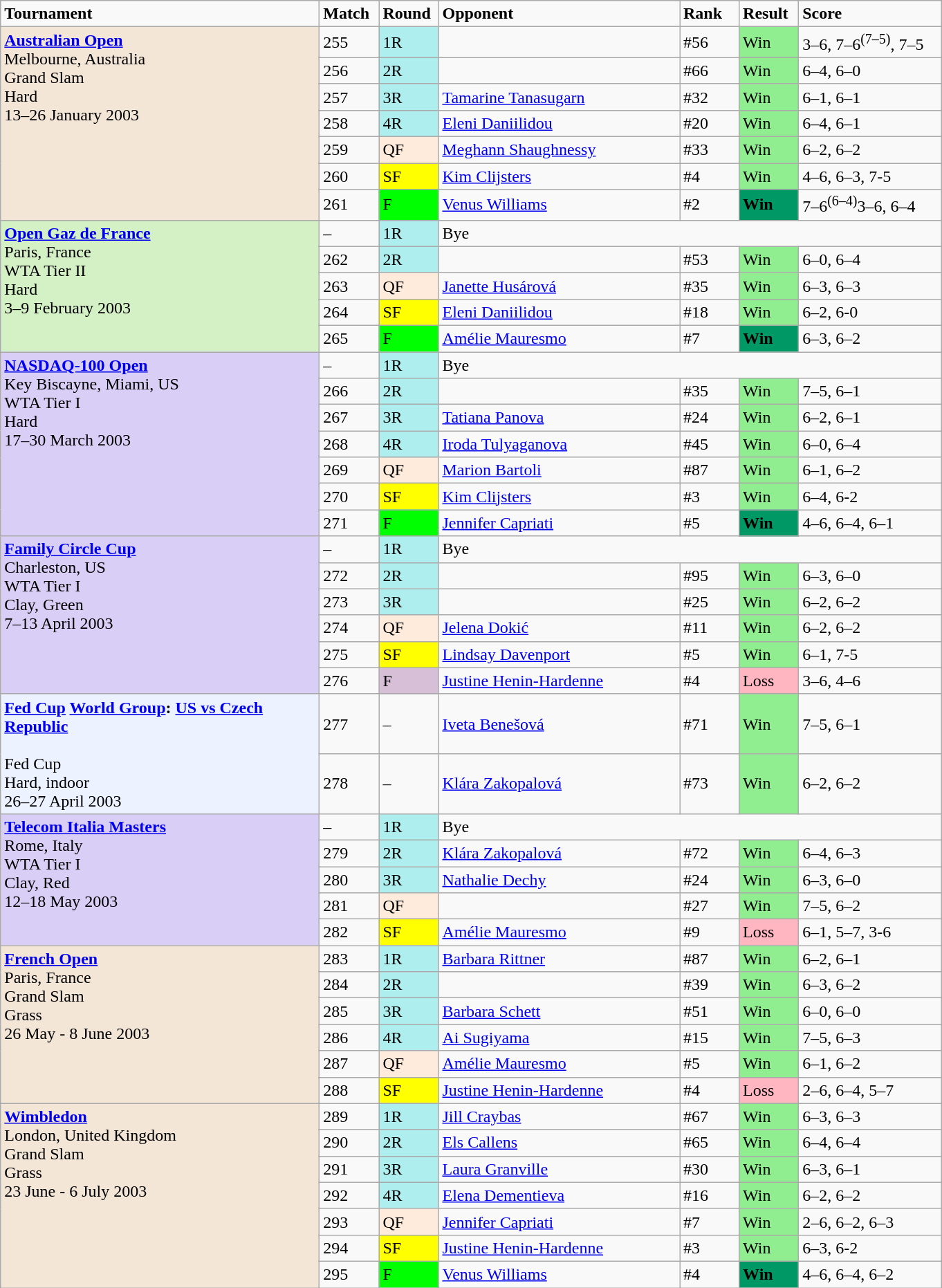<table class="wikitable">
<tr style="font-weight:bold">
<td style="width:300px;">Tournament</td>
<td style="width:50px;">Match</td>
<td style="width:50px;">Round</td>
<td style="width:225px;">Opponent</td>
<td style="width:50px;">Rank</td>
<td style="width:50px;">Result</td>
<td style="width:130px;">Score</td>
</tr>
<tr>
<td rowspan="7"  style="background:#f3e6d7; text-align:left; vertical-align:top;"><strong><a href='#'>Australian Open</a></strong> <br> Melbourne, Australia <br> Grand Slam <br> Hard <br> 13–26 January 2003</td>
<td>255</td>
<td style="background:#afeeee;">1R</td>
<td></td>
<td>#56</td>
<td bgcolor=lightgreen>Win</td>
<td>3–6, 7–6<sup>(7–5)</sup>, 7–5</td>
</tr>
<tr>
<td>256</td>
<td style="background:#afeeee;">2R</td>
<td></td>
<td>#66</td>
<td bgcolor=lightgreen>Win</td>
<td>6–4, 6–0</td>
</tr>
<tr>
<td>257</td>
<td style="background:#afeeee;">3R</td>
<td> <a href='#'>Tamarine Tanasugarn</a></td>
<td>#32</td>
<td bgcolor=lightgreen>Win</td>
<td>6–1, 6–1</td>
</tr>
<tr>
<td>258</td>
<td style="background:#afeeee;">4R</td>
<td> <a href='#'>Eleni Daniilidou</a></td>
<td>#20</td>
<td bgcolor=lightgreen>Win</td>
<td>6–4, 6–1</td>
</tr>
<tr>
<td>259</td>
<td style="background:#ffebdc;">QF</td>
<td> <a href='#'>Meghann Shaughnessy</a></td>
<td>#33</td>
<td bgcolor=lightgreen>Win</td>
<td>6–2, 6–2</td>
</tr>
<tr>
<td>260</td>
<td style="background:yellow;">SF</td>
<td> <a href='#'>Kim Clijsters</a></td>
<td>#4</td>
<td bgcolor=lightgreen>Win</td>
<td>4–6, 6–3, 7-5</td>
</tr>
<tr>
<td>261</td>
<td style="background:lime;">F</td>
<td> <a href='#'>Venus Williams</a></td>
<td>#2</td>
<td bgcolor=#009966><strong>Win</strong></td>
<td>7–6<sup>(6–4)</sup>3–6, 6–4</td>
</tr>
<tr>
<td rowspan="5"  style="background:#d4f1c5; text-align:left; vertical-align:top;"><strong><a href='#'>Open Gaz de France</a></strong> <br> Paris, France <br> WTA Tier II <br> Hard <br> 3–9 February 2003</td>
<td>–</td>
<td style="background:#afeeee;">1R</td>
<td colspan=4>Bye</td>
</tr>
<tr>
<td>262</td>
<td style="background:#afeeee;">2R</td>
<td></td>
<td>#53</td>
<td bgcolor=lightgreen>Win</td>
<td>6–0, 6–4</td>
</tr>
<tr>
<td>263</td>
<td style="background:#ffebdc;">QF</td>
<td> <a href='#'>Janette Husárová</a></td>
<td>#35</td>
<td bgcolor=lightgreen>Win</td>
<td>6–3, 6–3</td>
</tr>
<tr>
<td>264</td>
<td style="background:yellow;">SF</td>
<td> <a href='#'>Eleni Daniilidou</a></td>
<td>#18</td>
<td bgcolor=lightgreen>Win</td>
<td>6–2, 6-0</td>
</tr>
<tr>
<td>265</td>
<td style="background:lime;">F</td>
<td> <a href='#'>Amélie Mauresmo</a></td>
<td>#7</td>
<td bgcolor=#009966><strong>Win</strong></td>
<td>6–3, 6–2</td>
</tr>
<tr>
<td rowspan="7"  style="background:#d8cef6; text-align:left; vertical-align:top;"><strong><a href='#'>NASDAQ-100 Open</a></strong> <br> Key Biscayne, Miami, US <br> WTA Tier I <br> Hard <br> 17–30 March 2003</td>
<td>–</td>
<td style="background:#afeeee;">1R</td>
<td colspan=4>Bye</td>
</tr>
<tr>
<td>266</td>
<td style="background:#afeeee;">2R</td>
<td></td>
<td>#35</td>
<td bgcolor=lightgreen>Win</td>
<td>7–5, 6–1</td>
</tr>
<tr>
<td>267</td>
<td style="background:#afeeee;">3R</td>
<td> <a href='#'>Tatiana Panova</a></td>
<td>#24</td>
<td bgcolor=lightgreen>Win</td>
<td>6–2, 6–1</td>
</tr>
<tr>
<td>268</td>
<td style="background:#afeeee;">4R</td>
<td> <a href='#'>Iroda Tulyaganova</a></td>
<td>#45</td>
<td bgcolor=lightgreen>Win</td>
<td>6–0, 6–4</td>
</tr>
<tr>
<td>269</td>
<td style="background:#ffebdc;">QF</td>
<td> <a href='#'>Marion Bartoli</a></td>
<td>#87</td>
<td bgcolor=lightgreen>Win</td>
<td>6–1, 6–2</td>
</tr>
<tr>
<td>270</td>
<td style="background:yellow;">SF</td>
<td> <a href='#'>Kim Clijsters</a></td>
<td>#3</td>
<td bgcolor=lightgreen>Win</td>
<td>6–4, 6-2</td>
</tr>
<tr>
<td>271</td>
<td style="background:lime;">F</td>
<td> <a href='#'>Jennifer Capriati</a></td>
<td>#5</td>
<td bgcolor=#009966><strong>Win</strong></td>
<td>4–6, 6–4, 6–1</td>
</tr>
<tr>
<td rowspan="6"  style="background:#d8cef6; text-align:left; vertical-align:top;"><strong><a href='#'>Family Circle Cup</a></strong> <br> Charleston, US <br> WTA Tier I <br> Clay, Green <br> 7–13 April 2003</td>
<td>–</td>
<td style="background:#afeeee;">1R</td>
<td colspan=4>Bye</td>
</tr>
<tr>
<td>272</td>
<td style="background:#afeeee;">2R</td>
<td></td>
<td>#95</td>
<td bgcolor=lightgreen>Win</td>
<td>6–3, 6–0</td>
</tr>
<tr>
<td>273</td>
<td style="background:#afeeee;">3R</td>
<td></td>
<td>#25</td>
<td bgcolor=lightgreen>Win</td>
<td>6–2, 6–2</td>
</tr>
<tr>
<td>274</td>
<td style="background:#ffebdc;">QF</td>
<td> <a href='#'>Jelena Dokić</a></td>
<td>#11</td>
<td bgcolor=lightgreen>Win</td>
<td>6–2, 6–2</td>
</tr>
<tr>
<td>275</td>
<td style="background:yellow;">SF</td>
<td> <a href='#'>Lindsay Davenport</a></td>
<td>#5</td>
<td bgcolor=lightgreen>Win</td>
<td>6–1, 7-5</td>
</tr>
<tr>
<td>276</td>
<td style="background:thistle;">F</td>
<td> <a href='#'>Justine Henin-Hardenne</a></td>
<td>#4</td>
<td bgcolor=lightpink>Loss</td>
<td>3–6, 4–6</td>
</tr>
<tr>
<td rowspan="2" style="background:#ecf2ff; text-align:left; vertical-align:top;"><strong><a href='#'>Fed Cup</a> <a href='#'>World Group</a>: <a href='#'>US vs Czech Republic</a></strong> <br>  <br> Fed Cup <br> Hard, indoor <br> 26–27 April 2003</td>
<td>277</td>
<td>–</td>
<td> <a href='#'>Iveta Benešová</a></td>
<td>#71</td>
<td bgcolor=lightgreen>Win</td>
<td>7–5, 6–1</td>
</tr>
<tr>
<td>278</td>
<td>–</td>
<td> <a href='#'>Klára Zakopalová</a></td>
<td>#73</td>
<td bgcolor=lightgreen>Win</td>
<td>6–2, 6–2</td>
</tr>
<tr>
<td rowspan="5"  style="background:#d8cef6; text-align:left; vertical-align:top;"><strong><a href='#'>Telecom Italia Masters</a></strong> <br> Rome, Italy <br> WTA Tier I <br> Clay, Red <br> 12–18 May 2003</td>
<td>–</td>
<td style="background:#afeeee;">1R</td>
<td colspan=4>Bye</td>
</tr>
<tr>
<td>279</td>
<td style="background:#afeeee;">2R</td>
<td> <a href='#'>Klára Zakopalová</a></td>
<td>#72</td>
<td bgcolor=lightgreen>Win</td>
<td>6–4, 6–3</td>
</tr>
<tr>
<td>280</td>
<td style="background:#afeeee;">3R</td>
<td> <a href='#'>Nathalie Dechy</a></td>
<td>#24</td>
<td bgcolor=lightgreen>Win</td>
<td>6–3, 6–0</td>
</tr>
<tr>
<td>281</td>
<td style="background:#ffebdc;">QF</td>
<td></td>
<td>#27</td>
<td bgcolor=lightgreen>Win</td>
<td>7–5, 6–2</td>
</tr>
<tr>
<td>282</td>
<td style="background:yellow;">SF</td>
<td> <a href='#'>Amélie Mauresmo</a></td>
<td>#9</td>
<td bgcolor=lightpink>Loss</td>
<td>6–1, 5–7, 3-6</td>
</tr>
<tr>
<td rowspan="6"  style="background:#f3e6d7; text-align:left; vertical-align:top;"><strong><a href='#'>French Open</a></strong><br> Paris, France <br>Grand Slam <br> Grass <br> 26 May - 8 June 2003</td>
<td>283</td>
<td style="background:#afeeee;">1R</td>
<td> <a href='#'>Barbara Rittner</a></td>
<td>#87</td>
<td bgcolor=lightgreen>Win</td>
<td>6–2, 6–1</td>
</tr>
<tr>
<td>284</td>
<td style="background:#afeeee;">2R</td>
<td></td>
<td>#39</td>
<td bgcolor=lightgreen>Win</td>
<td>6–3, 6–2</td>
</tr>
<tr>
<td>285</td>
<td style="background:#afeeee;">3R</td>
<td> <a href='#'>Barbara Schett</a></td>
<td>#51</td>
<td bgcolor=lightgreen>Win</td>
<td>6–0, 6–0</td>
</tr>
<tr>
<td>286</td>
<td style="background:#afeeee;">4R</td>
<td> <a href='#'>Ai Sugiyama</a></td>
<td>#15</td>
<td bgcolor=lightgreen>Win</td>
<td>7–5, 6–3</td>
</tr>
<tr>
<td>287</td>
<td style="background:#ffebdc;">QF</td>
<td> <a href='#'>Amélie Mauresmo</a></td>
<td>#5</td>
<td bgcolor=lightgreen>Win</td>
<td>6–1, 6–2</td>
</tr>
<tr>
<td>288</td>
<td style="background:yellow;">SF</td>
<td> <a href='#'>Justine Henin-Hardenne</a></td>
<td>#4</td>
<td bgcolor=lightpink>Loss</td>
<td>2–6, 6–4, 5–7</td>
</tr>
<tr>
<td rowspan="7"  style="background:#f3e6d7; text-align:left; vertical-align:top;"><strong><a href='#'>Wimbledon</a></strong><br> London, United Kingdom <br>Grand Slam <br> Grass <br> 23 June - 6 July 2003</td>
<td>289</td>
<td style="background:#afeeee;">1R</td>
<td> <a href='#'>Jill Craybas</a></td>
<td>#67</td>
<td bgcolor=lightgreen>Win</td>
<td>6–3, 6–3</td>
</tr>
<tr>
<td>290</td>
<td style="background:#afeeee;">2R</td>
<td> <a href='#'>Els Callens</a></td>
<td>#65</td>
<td bgcolor=lightgreen>Win</td>
<td>6–4, 6–4</td>
</tr>
<tr>
<td>291</td>
<td style="background:#afeeee;">3R</td>
<td> <a href='#'>Laura Granville</a></td>
<td>#30</td>
<td bgcolor=lightgreen>Win</td>
<td>6–3, 6–1</td>
</tr>
<tr>
<td>292</td>
<td style="background:#afeeee;">4R</td>
<td> <a href='#'>Elena Dementieva</a></td>
<td>#16</td>
<td bgcolor=lightgreen>Win</td>
<td>6–2, 6–2</td>
</tr>
<tr>
<td>293</td>
<td style="background:#ffebdc;">QF</td>
<td> <a href='#'>Jennifer Capriati</a></td>
<td>#7</td>
<td bgcolor=lightgreen>Win</td>
<td>2–6, 6–2, 6–3</td>
</tr>
<tr>
<td>294</td>
<td style="background:yellow;">SF</td>
<td> <a href='#'>Justine Henin-Hardenne</a></td>
<td>#3</td>
<td bgcolor=lightgreen>Win</td>
<td>6–3, 6-2</td>
</tr>
<tr>
<td>295</td>
<td style="background:lime;">F</td>
<td> <a href='#'>Venus Williams</a></td>
<td>#4</td>
<td bgcolor=#009966><strong>Win</strong></td>
<td>4–6, 6–4, 6–2</td>
</tr>
</table>
